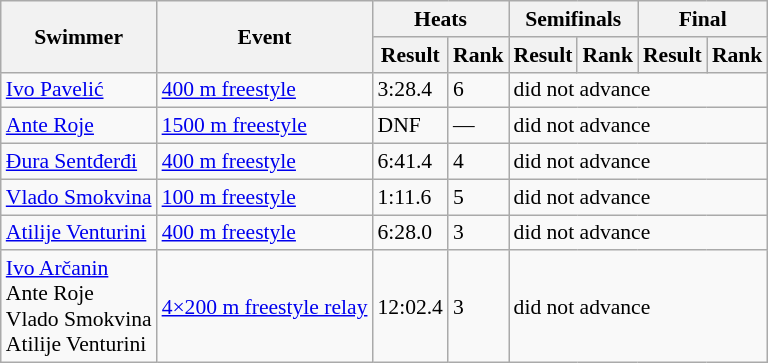<table class=wikitable style="font-size:90%" style="text-align:center">
<tr>
<th rowspan=2>Swimmer</th>
<th rowspan=2>Event</th>
<th colspan=2>Heats</th>
<th colspan=2>Semifinals</th>
<th colspan=2>Final</th>
</tr>
<tr>
<th>Result</th>
<th>Rank</th>
<th>Result</th>
<th>Rank</th>
<th>Result</th>
<th>Rank</th>
</tr>
<tr>
<td align=left><a href='#'>Ivo Pavelić</a></td>
<td align=left><a href='#'>400 m freestyle</a></td>
<td>3:28.4</td>
<td>6</td>
<td colspan=4>did not advance</td>
</tr>
<tr>
<td align=left><a href='#'>Ante Roje</a></td>
<td align=left><a href='#'>1500 m freestyle</a></td>
<td>DNF</td>
<td>—</td>
<td colspan=4>did not advance</td>
</tr>
<tr>
<td align=left><a href='#'>Đura Sentđerđi</a></td>
<td align=left><a href='#'>400 m freestyle</a></td>
<td>6:41.4</td>
<td>4</td>
<td colspan=4>did not advance</td>
</tr>
<tr>
<td align=left><a href='#'>Vlado Smokvina</a></td>
<td align=left><a href='#'>100 m freestyle</a></td>
<td>1:11.6</td>
<td>5</td>
<td colspan=4>did not advance</td>
</tr>
<tr>
<td align=left><a href='#'>Atilije Venturini</a></td>
<td align=left><a href='#'>400 m freestyle</a></td>
<td>6:28.0</td>
<td>3</td>
<td colspan=4>did not advance</td>
</tr>
<tr>
<td align=left><a href='#'>Ivo Arčanin</a> <br> Ante Roje <br> Vlado Smokvina <br> Atilije Venturini</td>
<td align=left><a href='#'>4×200 m freestyle relay</a></td>
<td>12:02.4</td>
<td>3</td>
<td colspan=4>did not advance</td>
</tr>
</table>
